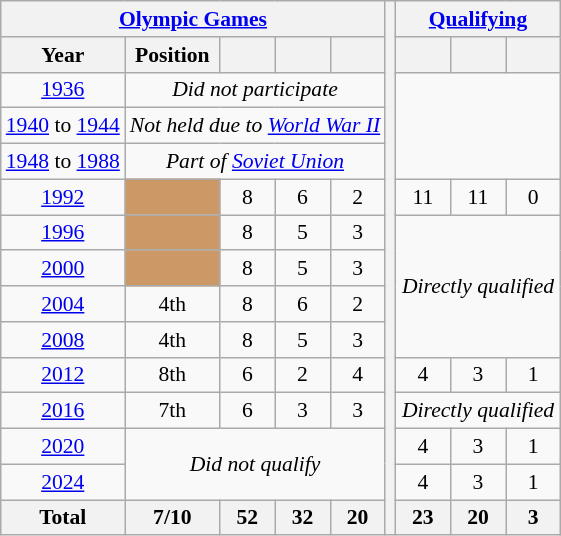<table class="wikitable" style="text-align: center;font-size:90%;">
<tr>
<th colspan=5><a href='#'>Olympic Games</a></th>
<th rowspan=15></th>
<th colspan=3><a href='#'>Qualifying</a></th>
</tr>
<tr>
<th>Year</th>
<th>Position</th>
<th width=30></th>
<th width=30></th>
<th width=30></th>
<th width=30></th>
<th width=30></th>
<th width=30></th>
</tr>
<tr>
<td> <a href='#'>1936</a></td>
<td colspan=4><em>Did not participate</em></td>
<td colspan=3 rowspan=3></td>
</tr>
<tr>
<td><a href='#'>1940</a> to <a href='#'>1944</a></td>
<td colspan=4><em>Not held due to <a href='#'>World War II</a></em></td>
</tr>
<tr>
<td><a href='#'>1948</a> to <a href='#'>1988</a></td>
<td colspan=4><em>Part of <a href='#'>Soviet Union</a></em></td>
</tr>
<tr>
<td> <a href='#'>1992</a></td>
<td bgcolor=#cc9966></td>
<td>8</td>
<td>6</td>
<td>2</td>
<td>11</td>
<td>11</td>
<td>0</td>
</tr>
<tr>
<td> <a href='#'>1996</a></td>
<td bgcolor=#cc9966></td>
<td>8</td>
<td>5</td>
<td>3</td>
<td colspan=3 rowspan=4><em>Directly qualified</em></td>
</tr>
<tr>
<td> <a href='#'>2000</a></td>
<td bgcolor=#cc9966></td>
<td>8</td>
<td>5</td>
<td>3</td>
</tr>
<tr>
<td> <a href='#'>2004</a></td>
<td>4th</td>
<td>8</td>
<td>6</td>
<td>2</td>
</tr>
<tr>
<td> <a href='#'>2008</a></td>
<td>4th</td>
<td>8</td>
<td>5</td>
<td>3</td>
</tr>
<tr>
<td> <a href='#'>2012</a></td>
<td>8th</td>
<td>6</td>
<td>2</td>
<td>4</td>
<td>4</td>
<td>3</td>
<td>1</td>
</tr>
<tr>
<td> <a href='#'>2016</a></td>
<td>7th</td>
<td>6</td>
<td>3</td>
<td>3</td>
<td colspan=3><em>Directly qualified</em></td>
</tr>
<tr>
<td> <a href='#'>2020</a></td>
<td colspan=4 rowspan=2><em>Did not qualify</em></td>
<td>4</td>
<td>3</td>
<td>1</td>
</tr>
<tr>
<td> <a href='#'>2024</a></td>
<td>4</td>
<td>3</td>
<td>1</td>
</tr>
<tr>
<th>Total</th>
<th>7/10</th>
<th>52</th>
<th>32</th>
<th>20</th>
<th>23</th>
<th>20</th>
<th>3</th>
</tr>
</table>
